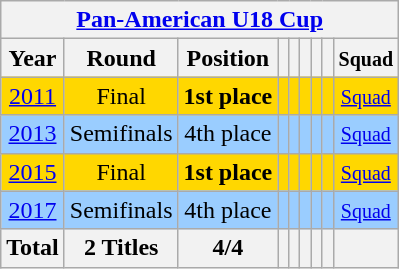<table class="wikitable" style="text-align: center;">
<tr>
<th colspan=9><a href='#'>Pan-American U18 Cup</a></th>
</tr>
<tr>
<th>Year</th>
<th>Round</th>
<th>Position</th>
<th></th>
<th></th>
<th></th>
<th></th>
<th></th>
<th><small>Squad</small></th>
</tr>
<tr bgcolor=gold>
<td> <a href='#'>2011</a></td>
<td>Final</td>
<td><strong>1st place</strong></td>
<td></td>
<td></td>
<td></td>
<td></td>
<td></td>
<td><small><a href='#'>Squad</a></small></td>
</tr>
<tr bgcolor=9acdff>
<td> <a href='#'>2013</a></td>
<td>Semifinals</td>
<td>4th place</td>
<td></td>
<td></td>
<td></td>
<td></td>
<td></td>
<td><small><a href='#'>Squad</a></small></td>
</tr>
<tr bgcolor=gold>
<td> <a href='#'>2015</a></td>
<td>Final</td>
<td><strong>1st place</strong></td>
<td></td>
<td></td>
<td></td>
<td></td>
<td></td>
<td><small><a href='#'>Squad</a></small></td>
</tr>
<tr bgcolor=9acdff>
<td> <a href='#'>2017</a></td>
<td>Semifinals</td>
<td>4th place</td>
<td></td>
<td></td>
<td></td>
<td></td>
<td></td>
<td><small><a href='#'>Squad</a></small></td>
</tr>
<tr>
<th>Total</th>
<th>2 Titles</th>
<th>4/4</th>
<th></th>
<th></th>
<th></th>
<th></th>
<th></th>
<th></th>
</tr>
</table>
